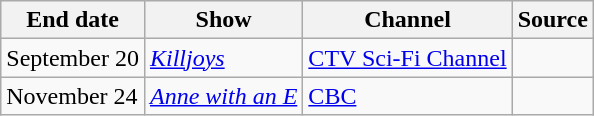<table class="wikitable sortable">
<tr>
<th>End date</th>
<th>Show</th>
<th>Channel</th>
<th>Source</th>
</tr>
<tr>
<td>September 20</td>
<td><em><a href='#'>Killjoys</a></em></td>
<td><a href='#'>CTV Sci-Fi Channel</a></td>
<td></td>
</tr>
<tr>
<td>November 24</td>
<td><em><a href='#'>Anne with an E</a></em></td>
<td><a href='#'>CBC</a></td>
<td></td>
</tr>
</table>
